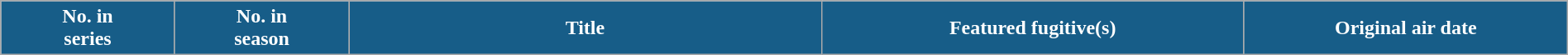<table class="wikitable plainrowheaders" style="width:100%; margin:auto">
<tr>
<th scope="col" style="background:#175D88; color:#fff; width:7%;">No. in<br>series</th>
<th scope="col" style="background:#175D88; color:#fff; width:7%;">No. in<br>season</th>
<th scope="col" style="background:#175D88; color:#fff; width:19%;">Title</th>
<th scope="col" style="background:#175D88; color:#fff; width:17%;">Featured fugitive(s)</th>
<th scope="col" style="background:#175D88; color:#fff; width:13%;">Original air date<br>





 
</th>
</tr>
</table>
